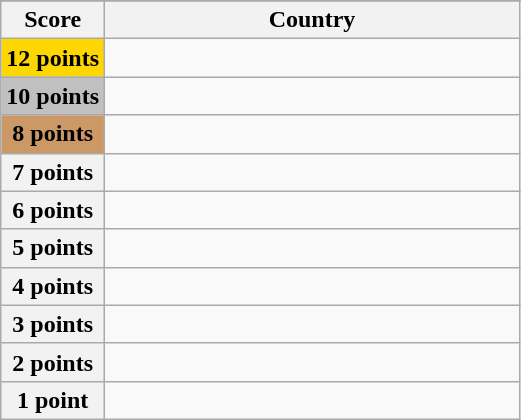<table class="wikitable">
<tr>
</tr>
<tr>
<th scope="col" width="20%">Score</th>
<th scope="col">Country</th>
</tr>
<tr>
<th scope="row" style="background:gold">12 points</th>
<td></td>
</tr>
<tr>
<th scope="row" style="background:silver">10 points</th>
<td></td>
</tr>
<tr>
<th scope="row" style="background:#CC9966">8 points</th>
<td></td>
</tr>
<tr>
<th scope="row">7 points</th>
<td></td>
</tr>
<tr>
<th scope="row">6 points</th>
<td></td>
</tr>
<tr>
<th scope="row">5 points</th>
<td></td>
</tr>
<tr>
<th scope="row">4 points</th>
<td></td>
</tr>
<tr>
<th scope="row">3 points</th>
<td></td>
</tr>
<tr>
<th scope="row">2 points</th>
<td></td>
</tr>
<tr>
<th scope="row">1 point</th>
<td></td>
</tr>
</table>
